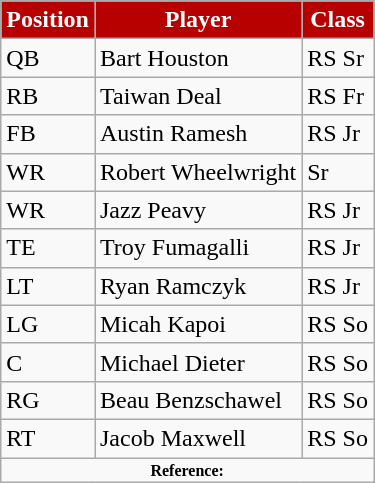<table class="wikitable">
<tr>
<th style="background:#B70101; color:#fff;">Position</th>
<th style="background:#B70101; color:#fff;">Player</th>
<th style="background:#B70101; color:#fff;">Class</th>
</tr>
<tr>
<td>QB</td>
<td>Bart Houston</td>
<td>RS Sr</td>
</tr>
<tr>
<td>RB</td>
<td>Taiwan Deal</td>
<td>RS Fr</td>
</tr>
<tr>
<td>FB</td>
<td>Austin Ramesh</td>
<td>RS Jr</td>
</tr>
<tr>
<td>WR</td>
<td>Robert Wheelwright</td>
<td>Sr</td>
</tr>
<tr>
<td>WR</td>
<td>Jazz Peavy</td>
<td>RS Jr</td>
</tr>
<tr>
<td>TE</td>
<td>Troy Fumagalli</td>
<td>RS Jr</td>
</tr>
<tr>
<td>LT</td>
<td>Ryan Ramczyk</td>
<td>RS Jr</td>
</tr>
<tr>
<td>LG</td>
<td>Micah Kapoi</td>
<td>RS So</td>
</tr>
<tr>
<td>C</td>
<td>Michael Dieter</td>
<td>RS So</td>
</tr>
<tr>
<td>RG</td>
<td>Beau Benzschawel</td>
<td>RS So</td>
</tr>
<tr>
<td>RT</td>
<td>Jacob Maxwell</td>
<td>RS So</td>
</tr>
<tr>
<td colspan="3"  style="font-size:8pt; text-align:center;"><strong>Reference:</strong></td>
</tr>
</table>
